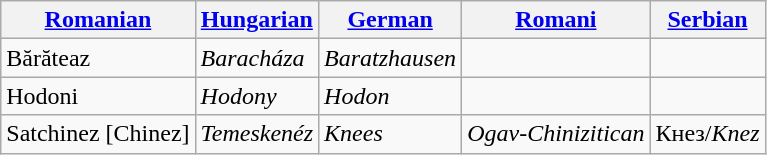<table class="wikitable">
<tr>
<th><a href='#'>Romanian</a></th>
<th><a href='#'>Hungarian</a></th>
<th><a href='#'>German</a></th>
<th><a href='#'>Romani</a></th>
<th><a href='#'>Serbian</a></th>
</tr>
<tr>
<td>Bărăteaz</td>
<td><em>Baracháza</em></td>
<td><em>Baratzhausen</em></td>
<td></td>
<td></td>
</tr>
<tr>
<td>Hodoni</td>
<td><em>Hodony</em></td>
<td><em>Hodon</em></td>
<td></td>
<td></td>
</tr>
<tr>
<td>Satchinez [Chinez]</td>
<td><em>Temeskenéz</em></td>
<td><em>Knees</em></td>
<td><em>Ogav-Chinizitican</em></td>
<td>Кнез/<em>Knez</em></td>
</tr>
</table>
